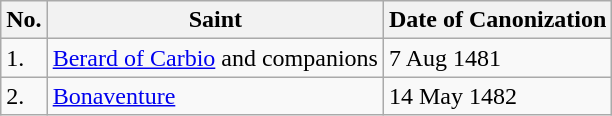<table class="wikitable">
<tr>
<th>No.</th>
<th>Saint</th>
<th>Date of Canonization</th>
</tr>
<tr>
<td>1.</td>
<td><a href='#'>Berard of Carbio</a> and companions</td>
<td>7 Aug 1481</td>
</tr>
<tr>
<td>2.</td>
<td><a href='#'>Bonaventure</a></td>
<td>14 May 1482</td>
</tr>
</table>
